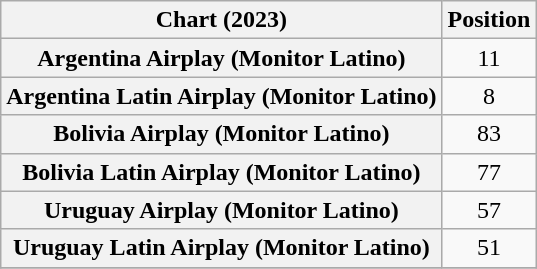<table class="wikitable sortable plainrowheaders" style="text-align:center">
<tr>
<th scope="col">Chart (2023)</th>
<th scope="col">Position</th>
</tr>
<tr>
<th scope="row">Argentina Airplay (Monitor Latino)</th>
<td>11</td>
</tr>
<tr>
<th scope="row">Argentina Latin Airplay (Monitor Latino)</th>
<td>8</td>
</tr>
<tr>
<th scope="row">Bolivia Airplay (Monitor Latino)</th>
<td>83</td>
</tr>
<tr>
<th scope="row">Bolivia Latin Airplay (Monitor Latino)</th>
<td>77</td>
</tr>
<tr>
<th scope="row">Uruguay Airplay (Monitor Latino)</th>
<td>57</td>
</tr>
<tr>
<th scope="row">Uruguay Latin Airplay (Monitor Latino)</th>
<td>51</td>
</tr>
<tr>
</tr>
</table>
